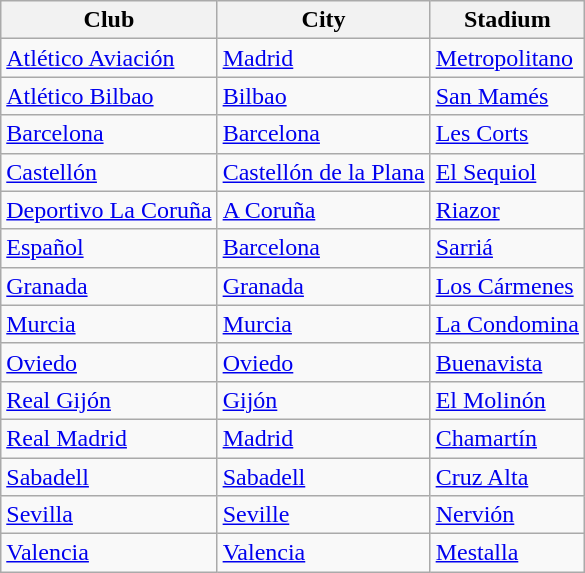<table class="wikitable sortable">
<tr>
<th>Club</th>
<th>City</th>
<th>Stadium</th>
</tr>
<tr>
<td><a href='#'>Atlético Aviación</a></td>
<td><a href='#'>Madrid</a></td>
<td><a href='#'>Metropolitano</a></td>
</tr>
<tr>
<td><a href='#'>Atlético Bilbao</a></td>
<td><a href='#'>Bilbao</a></td>
<td><a href='#'>San Mamés</a></td>
</tr>
<tr>
<td><a href='#'>Barcelona</a></td>
<td><a href='#'>Barcelona</a></td>
<td><a href='#'>Les Corts</a></td>
</tr>
<tr>
<td><a href='#'>Castellón</a></td>
<td><a href='#'>Castellón de la Plana</a></td>
<td><a href='#'>El Sequiol</a></td>
</tr>
<tr>
<td><a href='#'>Deportivo La Coruña</a></td>
<td><a href='#'>A Coruña</a></td>
<td><a href='#'>Riazor</a></td>
</tr>
<tr>
<td><a href='#'>Español</a></td>
<td><a href='#'>Barcelona</a></td>
<td><a href='#'>Sarriá</a></td>
</tr>
<tr>
<td><a href='#'>Granada</a></td>
<td><a href='#'>Granada</a></td>
<td><a href='#'>Los Cármenes</a></td>
</tr>
<tr>
<td><a href='#'>Murcia</a></td>
<td><a href='#'>Murcia</a></td>
<td><a href='#'>La Condomina</a></td>
</tr>
<tr>
<td><a href='#'>Oviedo</a></td>
<td><a href='#'>Oviedo</a></td>
<td><a href='#'>Buenavista</a></td>
</tr>
<tr>
<td><a href='#'>Real Gijón</a></td>
<td><a href='#'>Gijón</a></td>
<td><a href='#'>El Molinón</a></td>
</tr>
<tr>
<td><a href='#'>Real Madrid</a></td>
<td><a href='#'>Madrid</a></td>
<td><a href='#'>Chamartín</a></td>
</tr>
<tr>
<td><a href='#'>Sabadell</a></td>
<td><a href='#'>Sabadell</a></td>
<td><a href='#'>Cruz Alta</a></td>
</tr>
<tr>
<td><a href='#'>Sevilla</a></td>
<td><a href='#'>Seville</a></td>
<td><a href='#'>Nervión</a></td>
</tr>
<tr>
<td><a href='#'>Valencia</a></td>
<td><a href='#'>Valencia</a></td>
<td><a href='#'>Mestalla</a></td>
</tr>
</table>
